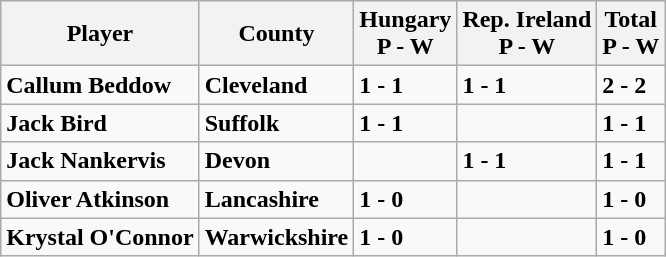<table class="wikitable">
<tr>
<th>Player</th>
<th>County</th>
<th>Hungary<br>P - W</th>
<th>Rep. Ireland<br>P - W</th>
<th>Total<br>P - W</th>
</tr>
<tr>
<td><strong>Callum Beddow</strong></td>
<td><strong>Cleveland</strong></td>
<td><strong>1 - 1</strong></td>
<td><strong>1 - 1</strong></td>
<td><strong>2 - 2</strong></td>
</tr>
<tr>
<td><strong>Jack Bird</strong></td>
<td><strong>Suffolk</strong></td>
<td><strong>1 - 1</strong></td>
<td></td>
<td><strong>1 - 1</strong></td>
</tr>
<tr>
<td><strong>Jack Nankervis</strong></td>
<td><strong>Devon</strong></td>
<td></td>
<td><strong>1 - 1</strong></td>
<td><strong>1 - 1</strong></td>
</tr>
<tr>
<td><strong>Oliver Atkinson</strong></td>
<td><strong>Lancashire</strong></td>
<td><strong>1 - 0</strong></td>
<td></td>
<td><strong>1 - 0</strong></td>
</tr>
<tr>
<td><strong>Krystal O'Connor</strong></td>
<td><strong>Warwickshire</strong></td>
<td><strong>1 - 0</strong></td>
<td></td>
<td><strong>1 - 0</strong></td>
</tr>
</table>
